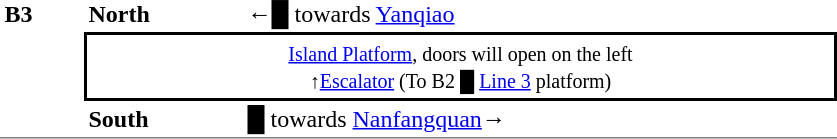<table border=0 cellspacing=0 cellpadding=3>
<tr>
<td style="border-top:solid 0px gray;border-bottom:solid 1px gray;" width=50 rowspan=3 valign=top><strong>B3</strong></td>
<td style="border-top:solid 0px gray;" width=100><strong>North</strong></td>
<td style="border-top:solid 0px gray;" width=390>←<span>█</span>  towards <a href='#'>Yanqiao</a></td>
</tr>
<tr>
<td style="border-top:solid 2px black;border-right:solid 2px black;border-left:solid 2px black;border-bottom:solid 2px black;text-align:center;" colspan=2><small><a href='#'>Island Platform</a>, doors will open on the left<br>↑<a href='#'>Escalator</a> (To B2 <span>█</span> <a href='#'>Line 3</a> platform)</small></td>
</tr>
<tr>
<td style="border-bottom:solid 1px gray;"><strong>South</strong></td>
<td style="border-bottom:solid 1px gray;"><span>█</span> towards <a href='#'>Nanfangquan</a>→</td>
</tr>
</table>
